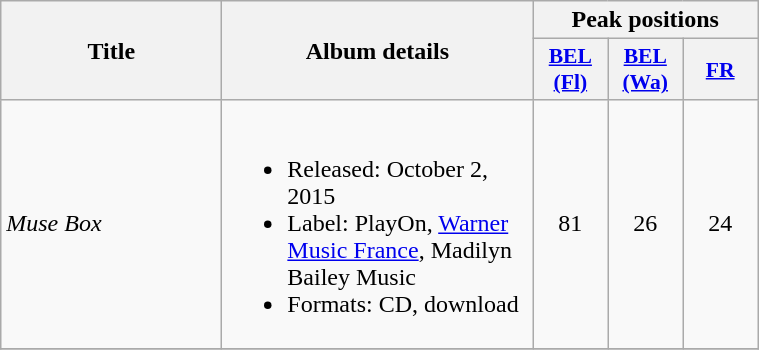<table class="wikitable">
<tr>
<th align="center" rowspan="2" width="140">Title</th>
<th align="center" rowspan="2" width="200">Album details</th>
<th align="center" colspan="3" width="20">Peak positions</th>
</tr>
<tr>
<th scope="col" style="width:3em;font-size:90%;"><a href='#'>BEL <br>(Fl)</a><br></th>
<th scope="col" style="width:3em;font-size:90%;"><a href='#'>BEL <br>(Wa)</a><br></th>
<th scope="col" style="width:3em;font-size:90%;"><a href='#'>FR</a><br></th>
</tr>
<tr>
<td><em>Muse Box</em></td>
<td><br><ul><li>Released: October 2, 2015</li><li>Label: PlayOn, <a href='#'>Warner Music France</a>, Madilyn Bailey Music</li><li>Formats: CD, download</li></ul></td>
<td style="text-align:center;">81</td>
<td style="text-align:center;">26</td>
<td style="text-align:center;">24</td>
</tr>
<tr>
</tr>
</table>
